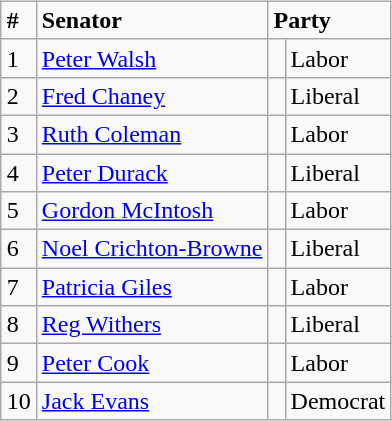<table style="width:100%;">
<tr>
<td><br>

<br><br><br><br><br><br><br><br><br><br><br><br></td>
<td align=right><br><table class="wikitable">
<tr>
<td><strong>#</strong></td>
<td><strong>Senator</strong></td>
<td colspan="2"><strong>Party</strong></td>
</tr>
<tr>
<td>1</td>
<td><a href='#'>Peter Walsh</a></td>
<td> </td>
<td>Labor</td>
</tr>
<tr>
<td>2</td>
<td><a href='#'>Fred Chaney</a></td>
<td> </td>
<td>Liberal</td>
</tr>
<tr>
<td>3</td>
<td><a href='#'>Ruth Coleman</a></td>
<td> </td>
<td>Labor</td>
</tr>
<tr>
<td>4</td>
<td><a href='#'>Peter Durack</a></td>
<td> </td>
<td>Liberal</td>
</tr>
<tr>
<td>5</td>
<td><a href='#'>Gordon McIntosh</a></td>
<td> </td>
<td>Labor</td>
</tr>
<tr>
<td>6</td>
<td><a href='#'>Noel Crichton-Browne</a></td>
<td> </td>
<td>Liberal</td>
</tr>
<tr>
<td>7</td>
<td><a href='#'>Patricia Giles</a></td>
<td> </td>
<td>Labor</td>
</tr>
<tr>
<td>8</td>
<td><a href='#'>Reg Withers</a></td>
<td> </td>
<td>Liberal</td>
</tr>
<tr>
<td>9</td>
<td><a href='#'>Peter Cook</a></td>
<td> </td>
<td>Labor</td>
</tr>
<tr>
<td>10</td>
<td><a href='#'>Jack Evans</a></td>
<td> </td>
<td>Democrat</td>
</tr>
</table>
</td>
</tr>
</table>
